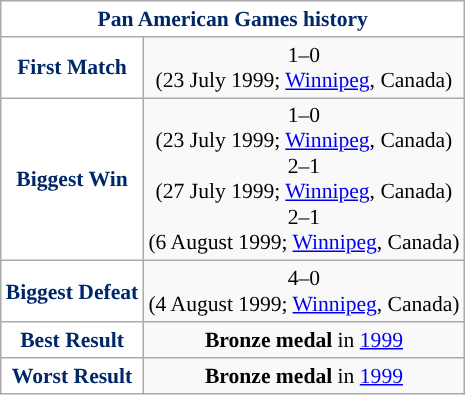<table class="wikitable collapsible collapsed" style="text-align: center;font-size:90%;">
<tr>
<th colspan=2 style="color:#002868; background:white; ">Pan American Games history</th>
</tr>
<tr>
<th style="color:#002868; background:white; ">First Match</th>
<td> 1–0  <br> (23 July 1999; <a href='#'>Winnipeg</a>, Canada)</td>
</tr>
<tr>
<th style="color:#002868; background:white; ">Biggest Win</th>
<td> 1–0  <br> (23 July 1999; <a href='#'>Winnipeg</a>, Canada) <br>  2–1  <br> (27 July 1999; <a href='#'>Winnipeg</a>, Canada) <br>  2–1  <br> (6 August 1999; <a href='#'>Winnipeg</a>, Canada)</td>
</tr>
<tr>
<th style="color:#002868; background:white; ">Biggest Defeat</th>
<td> 4–0 <br>(4 August 1999; <a href='#'>Winnipeg</a>, Canada)</td>
</tr>
<tr>
<th style="color:#002868; background:white; ">Best Result</th>
<td><strong>Bronze medal</strong> in <a href='#'>1999</a></td>
</tr>
<tr>
<th style="color:#002868; background:white; ">Worst Result</th>
<td><strong>Bronze medal</strong> in <a href='#'>1999</a></td>
</tr>
</table>
